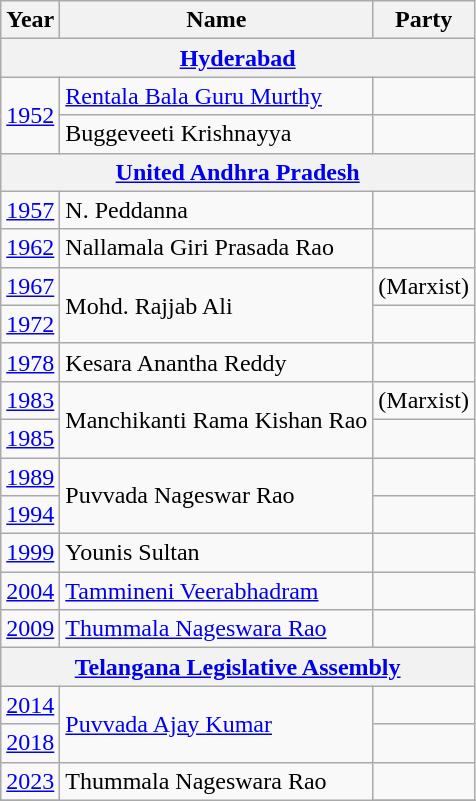<table class="wikitable">
<tr>
<th>Year</th>
<th>Name</th>
<th colspan=2>Party</th>
</tr>
<tr>
<th colspan=4><a href='#'>Hyderabad</a></th>
</tr>
<tr>
<td rowspan="2"><a href='#'>1952</a></td>
<td><a href='#'>Rentala Bala Guru Murthy</a></td>
<td></td>
</tr>
<tr>
<td>Buggeveeti Krishnayya</td>
</tr>
<tr>
<th colspan=4><a href='#'>United Andhra Pradesh</a></th>
</tr>
<tr>
<td><a href='#'>1957</a></td>
<td>N. Peddanna</td>
<td></td>
</tr>
<tr>
<td><a href='#'>1962</a></td>
<td>Nallamala Giri Prasada Rao</td>
<td></td>
</tr>
<tr>
<td><a href='#'>1967</a></td>
<td rowspan="2">Mohd. Rajjab Ali</td>
<td>(Marxist)</td>
</tr>
<tr>
<td><a href='#'>1972</a></td>
<td></td>
</tr>
<tr>
<td><a href='#'>1978</a></td>
<td>Kesara Anantha Reddy</td>
<td></td>
</tr>
<tr>
<td><a href='#'>1983</a></td>
<td rowspan="2">Manchikanti Rama Kishan Rao</td>
<td>(Marxist)</td>
</tr>
<tr>
<td><a href='#'>1985</a></td>
</tr>
<tr>
<td><a href='#'>1989</a></td>
<td rowspan="2">Puvvada Nageswar Rao</td>
<td></td>
</tr>
<tr>
<td><a href='#'>1994</a></td>
</tr>
<tr>
<td><a href='#'>1999</a></td>
<td>Younis Sultan</td>
<td></td>
</tr>
<tr>
<td><a href='#'>2004</a></td>
<td><a href='#'>Tammineni Veerabhadram</a></td>
<td></td>
</tr>
<tr>
<td><a href='#'>2009</a></td>
<td><a href='#'>Thummala Nageswara Rao</a></td>
<td></td>
</tr>
<tr>
<th colspan=4><a href='#'>Telangana Legislative Assembly</a></th>
</tr>
<tr>
<td><a href='#'>2014</a></td>
<td rowspan="2"><a href='#'>Puvvada Ajay Kumar</a></td>
<td></td>
</tr>
<tr>
<td><a href='#'>2018</a></td>
<td></td>
</tr>
<tr>
<td><a href='#'>2023</a></td>
<td rowspan="2">Thummala Nageswara Rao</td>
<td></td>
</tr>
<tr>
</tr>
</table>
